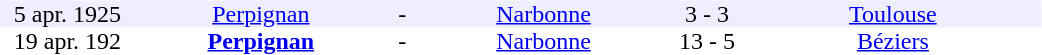<table table width=700>
<tr>
<td width=700 valign=top><br><table border=0 cellspacing=0 cellpadding=0 style=font-size: 100%; border-collapse: collapse; width=100%>
<tr align=center bgcolor=#EEEEFF>
<td width=90>5 apr. 1925</td>
<td width=170><a href='#'>Perpignan</a></td>
<td width=20>-</td>
<td width=170><a href='#'>Narbonne</a></td>
<td width=50>3 - 3</td>
<td width=200><a href='#'>Toulouse</a></td>
</tr>
<tr align=center bgcolor=#FFFFFF>
<td width=90>19 apr. 192</td>
<td width=170><strong><a href='#'>Perpignan</a></strong></td>
<td width=20>-</td>
<td width=170><a href='#'>Narbonne</a></td>
<td width=50>13 - 5</td>
<td width=200><a href='#'>Béziers</a></td>
</tr>
</table>
</td>
</tr>
</table>
